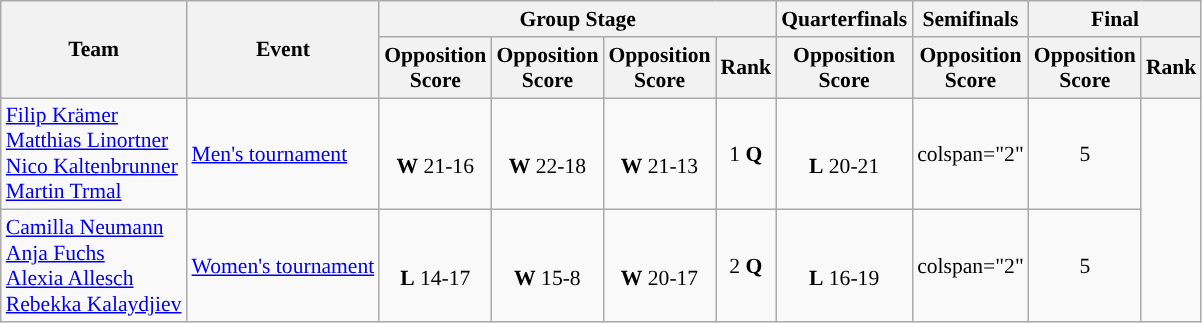<table class="wikitable" style="text-align:center; font-size:90%">
<tr>
<th rowspan="2">Team</th>
<th rowspan="2">Event</th>
<th colspan="4">Group Stage</th>
<th>Quarterfinals</th>
<th>Semifinals</th>
<th colspan="2">Final</th>
</tr>
<tr>
<th>Opposition<br>Score</th>
<th>Opposition<br>Score</th>
<th>Opposition<br>Score</th>
<th>Rank</th>
<th>Opposition<br>Score</th>
<th>Opposition<br>Score</th>
<th>Opposition<br>Score</th>
<th>Rank</th>
</tr>
<tr>
<td align="left"><a href='#'>Filip Krämer</a><br><a href='#'>Matthias Linortner</a><br><a href='#'>Nico Kaltenbrunner</a><br><a href='#'>Martin Trmal</a></td>
<td align="left"><a href='#'>Men's tournament</a></td>
<td><br><strong>W</strong> 21-16</td>
<td><br><strong>W</strong> 22-18</td>
<td><br><strong>W</strong> 21-13</td>
<td>1 <strong>Q</strong></td>
<td><br><strong>L</strong> 20-21</td>
<td>colspan="2" </td>
<td>5</td>
</tr>
<tr>
<td align="left"><a href='#'>Camilla Neumann</a><br><a href='#'>Anja Fuchs</a><br><a href='#'>Alexia Allesch</a><br><a href='#'>Rebekka Kalaydjiev</a></td>
<td align="left"><a href='#'>Women's tournament</a></td>
<td><br><strong>L</strong> 14-17</td>
<td><br><strong>W</strong> 15-8</td>
<td><br><strong>W</strong> 20-17</td>
<td>2 <strong>Q</strong></td>
<td><br><strong>L</strong> 16-19</td>
<td>colspan="2" </td>
<td>5</td>
</tr>
</table>
